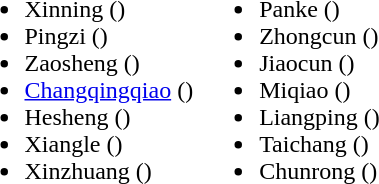<table>
<tr>
<td valign="top"><br><ul><li>Xinning ()</li><li>Pingzi  ()</li><li>Zaosheng ()</li><li><a href='#'>Changqingqiao</a> ()</li><li>Hesheng ()</li><li>Xiangle  ()</li><li>Xinzhuang ()</li></ul></td>
<td valign="top"><br><ul><li>Panke  ()</li><li>Zhongcun  ()</li><li>Jiaocun ()</li><li>Miqiao ()</li><li>Liangping ()</li><li>Taichang  ()</li><li>Chunrong ()</li></ul></td>
</tr>
</table>
